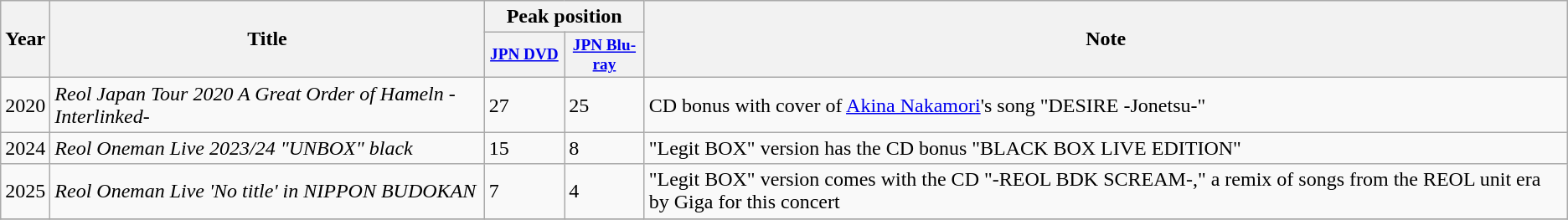<table class="wikitable">
<tr>
<th rowspan="2">Year</th>
<th rowspan="2">Title</th>
<th colspan="2">Peak position</th>
<th rowspan="2">Note</th>
</tr>
<tr>
<th scope="col" style="width:4.5em;font-size:80%;"><a href='#'>JPN DVD</a></th>
<th scope="col" style="width:4.5em;font-size:80%;"><a href='#'>JPN Blu-ray</a></th>
</tr>
<tr>
<td>2020</td>
<td><em>Reol Japan Tour 2020 A Great Order of Hameln -Interlinked-</em></td>
<td>27</td>
<td>25</td>
<td>CD bonus with cover of <a href='#'>Akina Nakamori</a>'s song "DESIRE -Jonetsu-"</td>
</tr>
<tr>
<td>2024</td>
<td><em>Reol Oneman Live 2023/24 "UNBOX" black</em></td>
<td>15</td>
<td>8</td>
<td>"Legit BOX" version has the CD bonus "BLACK BOX LIVE EDITION"</td>
</tr>
<tr>
<td>2025</td>
<td><em>Reol Oneman Live 'No title' in NIPPON BUDOKAN</em></td>
<td>7</td>
<td>4</td>
<td>"Legit BOX" version comes with the CD "-REOL BDK SCREAM-," a remix of songs from the REOL unit era by Giga for this concert</td>
</tr>
<tr>
</tr>
</table>
